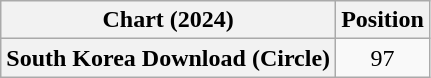<table class="wikitable plainrowheaders" style="text-align:center">
<tr>
<th scope="col">Chart (2024)</th>
<th scope="col">Position</th>
</tr>
<tr>
<th scope="row">South Korea Download (Circle)</th>
<td>97</td>
</tr>
</table>
